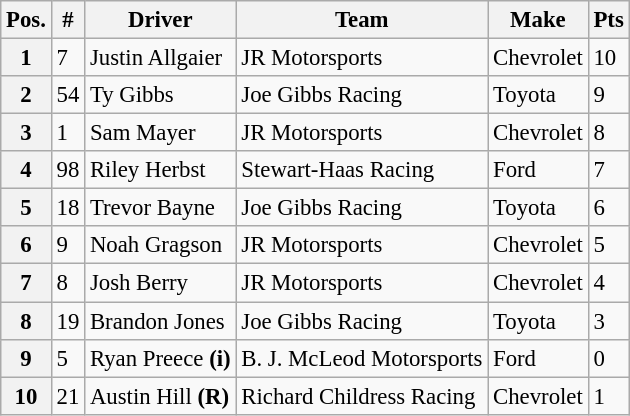<table class="wikitable" style="font-size:95%">
<tr>
<th>Pos.</th>
<th>#</th>
<th>Driver</th>
<th>Team</th>
<th>Make</th>
<th>Pts</th>
</tr>
<tr>
<th>1</th>
<td>7</td>
<td>Justin Allgaier</td>
<td>JR Motorsports</td>
<td>Chevrolet</td>
<td>10</td>
</tr>
<tr>
<th>2</th>
<td>54</td>
<td>Ty Gibbs</td>
<td>Joe Gibbs Racing</td>
<td>Toyota</td>
<td>9</td>
</tr>
<tr>
<th>3</th>
<td>1</td>
<td>Sam Mayer</td>
<td>JR Motorsports</td>
<td>Chevrolet</td>
<td>8</td>
</tr>
<tr>
<th>4</th>
<td>98</td>
<td>Riley Herbst</td>
<td>Stewart-Haas Racing</td>
<td>Ford</td>
<td>7</td>
</tr>
<tr>
<th>5</th>
<td>18</td>
<td>Trevor Bayne</td>
<td>Joe Gibbs Racing</td>
<td>Toyota</td>
<td>6</td>
</tr>
<tr>
<th>6</th>
<td>9</td>
<td>Noah Gragson</td>
<td>JR Motorsports</td>
<td>Chevrolet</td>
<td>5</td>
</tr>
<tr>
<th>7</th>
<td>8</td>
<td>Josh Berry</td>
<td>JR Motorsports</td>
<td>Chevrolet</td>
<td>4</td>
</tr>
<tr>
<th>8</th>
<td>19</td>
<td>Brandon Jones</td>
<td>Joe Gibbs Racing</td>
<td>Toyota</td>
<td>3</td>
</tr>
<tr>
<th>9</th>
<td>5</td>
<td>Ryan Preece <strong>(i)</strong></td>
<td>B. J. McLeod Motorsports</td>
<td>Ford</td>
<td>0</td>
</tr>
<tr>
<th>10</th>
<td>21</td>
<td>Austin Hill <strong>(R)</strong></td>
<td>Richard Childress Racing</td>
<td>Chevrolet</td>
<td>1</td>
</tr>
</table>
